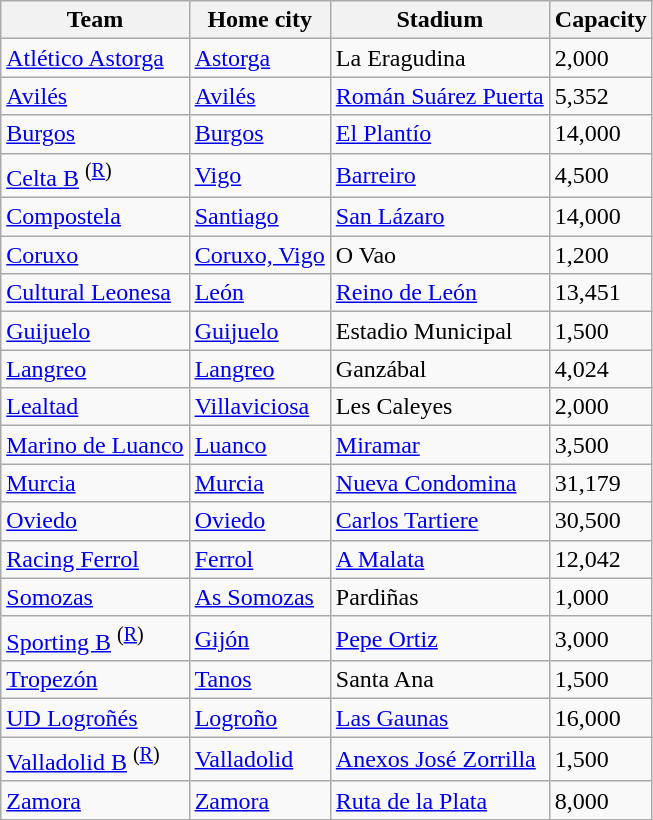<table class="wikitable sortable">
<tr>
<th>Team</th>
<th>Home city</th>
<th>Stadium</th>
<th>Capacity</th>
</tr>
<tr>
<td><a href='#'>Atlético Astorga</a></td>
<td><a href='#'>Astorga</a></td>
<td>La Eragudina</td>
<td>2,000</td>
</tr>
<tr>
<td><a href='#'>Avilés</a></td>
<td><a href='#'>Avilés</a></td>
<td><a href='#'>Román Suárez Puerta</a></td>
<td>5,352</td>
</tr>
<tr>
<td><a href='#'>Burgos</a></td>
<td><a href='#'>Burgos</a></td>
<td><a href='#'>El Plantío</a></td>
<td>14,000</td>
</tr>
<tr>
<td><a href='#'>Celta B</a> <sup>(<a href='#'>R</a>)</sup></td>
<td><a href='#'>Vigo</a></td>
<td><a href='#'>Barreiro</a></td>
<td>4,500</td>
</tr>
<tr>
<td><a href='#'>Compostela</a></td>
<td><a href='#'>Santiago</a></td>
<td><a href='#'>San Lázaro</a></td>
<td>14,000</td>
</tr>
<tr>
<td><a href='#'>Coruxo</a></td>
<td><a href='#'>Coruxo, Vigo</a></td>
<td>O Vao</td>
<td>1,200</td>
</tr>
<tr>
<td><a href='#'>Cultural Leonesa</a></td>
<td><a href='#'>León</a></td>
<td><a href='#'>Reino de León</a></td>
<td>13,451</td>
</tr>
<tr>
<td><a href='#'>Guijuelo</a></td>
<td><a href='#'>Guijuelo</a></td>
<td>Estadio Municipal</td>
<td>1,500</td>
</tr>
<tr>
<td><a href='#'>Langreo</a></td>
<td><a href='#'>Langreo</a></td>
<td>Ganzábal</td>
<td>4,024</td>
</tr>
<tr>
<td><a href='#'>Lealtad</a></td>
<td><a href='#'>Villaviciosa</a></td>
<td>Les Caleyes</td>
<td>2,000</td>
</tr>
<tr>
<td><a href='#'>Marino de Luanco</a></td>
<td><a href='#'>Luanco</a></td>
<td><a href='#'>Miramar</a></td>
<td>3,500</td>
</tr>
<tr>
<td><a href='#'>Murcia</a></td>
<td><a href='#'>Murcia</a></td>
<td><a href='#'>Nueva Condomina</a></td>
<td>31,179</td>
</tr>
<tr>
<td><a href='#'>Oviedo</a></td>
<td><a href='#'>Oviedo</a></td>
<td><a href='#'>Carlos Tartiere</a></td>
<td>30,500</td>
</tr>
<tr>
<td><a href='#'>Racing Ferrol</a></td>
<td><a href='#'>Ferrol</a></td>
<td><a href='#'>A Malata</a></td>
<td>12,042</td>
</tr>
<tr>
<td><a href='#'>Somozas</a></td>
<td><a href='#'>As Somozas</a></td>
<td>Pardiñas</td>
<td>1,000</td>
</tr>
<tr>
<td><a href='#'>Sporting B</a> <sup>(<a href='#'>R</a>)</sup></td>
<td><a href='#'>Gijón</a></td>
<td><a href='#'>Pepe Ortiz</a></td>
<td>3,000</td>
</tr>
<tr>
<td><a href='#'>Tropezón</a></td>
<td><a href='#'>Tanos</a></td>
<td>Santa Ana</td>
<td>1,500</td>
</tr>
<tr>
<td><a href='#'>UD Logroñés</a></td>
<td><a href='#'>Logroño</a></td>
<td><a href='#'>Las Gaunas</a></td>
<td>16,000</td>
</tr>
<tr>
<td><a href='#'>Valladolid B</a> <sup>(<a href='#'>R</a>)</sup></td>
<td><a href='#'>Valladolid</a></td>
<td><a href='#'>Anexos José Zorrilla</a></td>
<td>1,500</td>
</tr>
<tr>
<td><a href='#'>Zamora</a></td>
<td><a href='#'>Zamora</a></td>
<td><a href='#'>Ruta de la Plata</a></td>
<td>8,000</td>
</tr>
</table>
